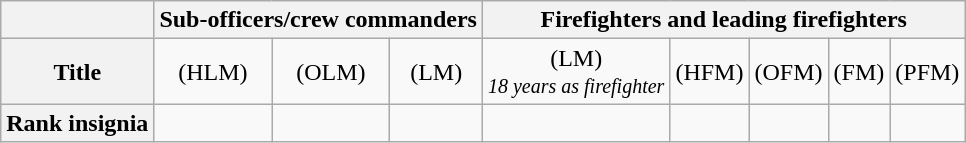<table class="wikitable">
<tr>
<th></th>
<th colspan=3>Sub-officers/crew commanders</th>
<th colspan=5>Firefighters and leading firefighters</th>
</tr>
<tr style="text-align:center;">
<th>Title</th>
<td> (HLM)</td>
<td> (OLM)</td>
<td> (LM)</td>
<td> (LM) <br><small><em>18 years as firefighter</em></small></td>
<td> (HFM)</td>
<td> (OFM)</td>
<td> (FM)</td>
<td> (PFM)</td>
</tr>
<tr style="text-align:center;">
<th>Rank insignia</th>
<td></td>
<td></td>
<td></td>
<td></td>
<td></td>
<td></td>
<td></td>
<td></td>
</tr>
</table>
